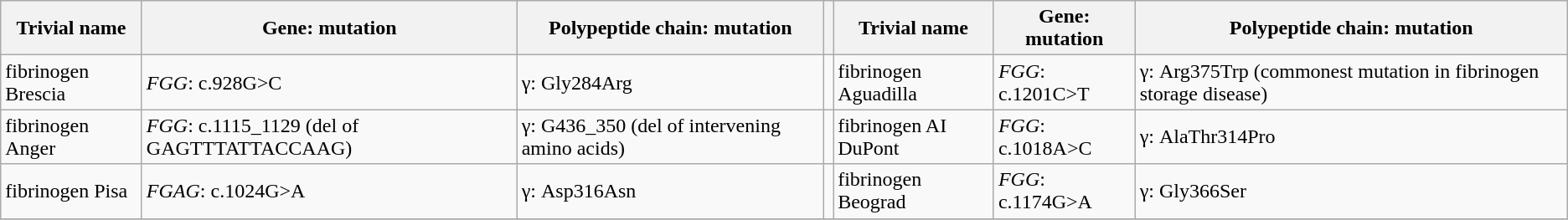<table class="wikitable">
<tr>
<th>Trivial name</th>
<th>Gene: mutation</th>
<th>Polypeptide chain: mutation</th>
<th></th>
<th>Trivial name</th>
<th>Gene: mutation</th>
<th>Polypeptide chain: mutation</th>
</tr>
<tr>
<td>fibrinogen Brescia</td>
<td><em>FGG</em>: c.928G>C</td>
<td>γ: Gly284Arg</td>
<td></td>
<td>fibrinogen Aguadilla</td>
<td><em>FGG</em>: c.1201C>T</td>
<td>γ: Arg375Trp (commonest mutation in fibrinogen storage disease)</td>
</tr>
<tr>
<td>fibrinogen  Anger</td>
<td><em>FGG</em>: c.1115_1129 (del of GAGTTTATTACCAAG)</td>
<td>γ: G436_350 (del of intervening amino acids)</td>
<td></td>
<td>fibrinogen AI DuPont</td>
<td><em>FGG</em>: c.1018A>C</td>
<td>γ: AlaThr314Pro</td>
</tr>
<tr>
<td>fibrinogen Pisa</td>
<td><em>FGAG</em>: c.1024G>A</td>
<td>γ: Asp316Asn</td>
<td></td>
<td>fibrinogen Beograd</td>
<td><em>FGG</em>: c.1174G>A</td>
<td>γ: Gly366Ser</td>
</tr>
<tr>
</tr>
</table>
